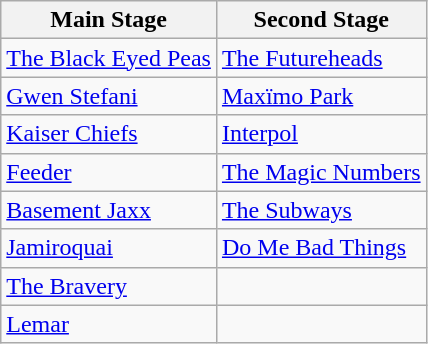<table Class="wikitable">
<tr>
<th>Main Stage</th>
<th>Second Stage</th>
</tr>
<tr>
<td><a href='#'>The Black Eyed Peas</a></td>
<td><a href='#'>The Futureheads</a></td>
</tr>
<tr>
<td><a href='#'>Gwen Stefani</a></td>
<td><a href='#'>Maxïmo Park</a></td>
</tr>
<tr>
<td><a href='#'>Kaiser Chiefs</a></td>
<td><a href='#'>Interpol</a></td>
</tr>
<tr>
<td><a href='#'>Feeder</a></td>
<td><a href='#'>The Magic Numbers</a></td>
</tr>
<tr>
<td><a href='#'>Basement Jaxx</a></td>
<td><a href='#'>The Subways</a></td>
</tr>
<tr>
<td><a href='#'>Jamiroquai</a></td>
<td><a href='#'>Do Me Bad Things</a></td>
</tr>
<tr>
<td><a href='#'>The Bravery</a></td>
<td></td>
</tr>
<tr>
<td><a href='#'>Lemar</a></td>
<td></td>
</tr>
</table>
